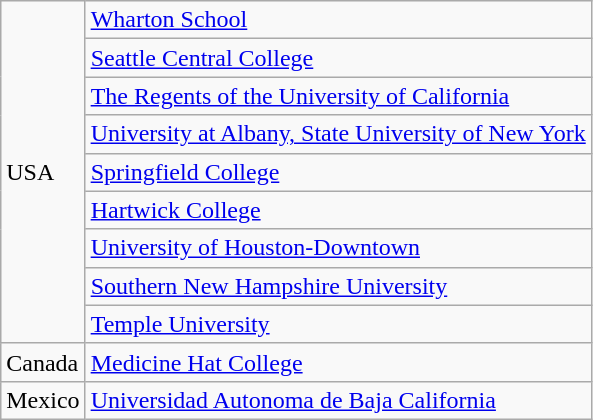<table class="wikitable">
<tr>
<td rowspan="9">USA</td>
<td><a href='#'>Wharton School</a></td>
</tr>
<tr>
<td><a href='#'>Seattle Central College</a></td>
</tr>
<tr>
<td><a href='#'>The Regents of the University of California</a></td>
</tr>
<tr>
<td><a href='#'>University at Albany, State University of New York</a></td>
</tr>
<tr>
<td><a href='#'>Springfield College</a></td>
</tr>
<tr>
<td><a href='#'>Hartwick College</a></td>
</tr>
<tr>
<td><a href='#'>University of Houston-Downtown</a></td>
</tr>
<tr>
<td><a href='#'>Southern New Hampshire University</a></td>
</tr>
<tr>
<td><a href='#'>Temple University</a></td>
</tr>
<tr>
<td>Canada</td>
<td><a href='#'>Medicine Hat College</a></td>
</tr>
<tr>
<td>Mexico</td>
<td><a href='#'>Universidad Autonoma de Baja California</a></td>
</tr>
</table>
